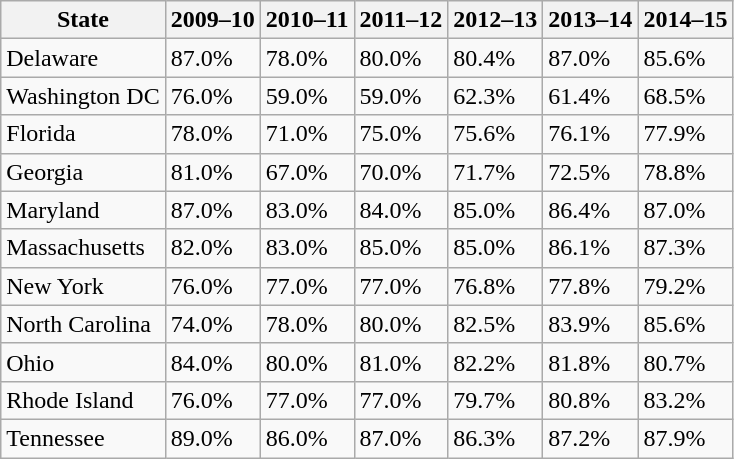<table class="wikitable">
<tr>
<th>State</th>
<th>2009–10</th>
<th>2010–11</th>
<th>2011–12</th>
<th>2012–13</th>
<th>2013–14</th>
<th>2014–15</th>
</tr>
<tr>
<td>Delaware</td>
<td>87.0%</td>
<td>78.0%</td>
<td>80.0%</td>
<td>80.4%</td>
<td>87.0%</td>
<td>85.6%</td>
</tr>
<tr>
<td>Washington DC</td>
<td>76.0%</td>
<td>59.0%</td>
<td>59.0%</td>
<td>62.3%</td>
<td>61.4%</td>
<td>68.5%</td>
</tr>
<tr>
<td>Florida</td>
<td>78.0%</td>
<td>71.0%</td>
<td>75.0%</td>
<td>75.6%</td>
<td>76.1%</td>
<td>77.9%</td>
</tr>
<tr>
<td>Georgia</td>
<td>81.0%</td>
<td>67.0%</td>
<td>70.0%</td>
<td>71.7%</td>
<td>72.5%</td>
<td>78.8%</td>
</tr>
<tr>
<td>Maryland</td>
<td>87.0%</td>
<td>83.0%</td>
<td>84.0%</td>
<td>85.0%</td>
<td>86.4%</td>
<td>87.0%</td>
</tr>
<tr>
<td>Massachusetts</td>
<td>82.0%</td>
<td>83.0%</td>
<td>85.0%</td>
<td>85.0%</td>
<td>86.1%</td>
<td>87.3%</td>
</tr>
<tr>
<td>New York</td>
<td>76.0%</td>
<td>77.0%</td>
<td>77.0%</td>
<td>76.8%</td>
<td>77.8%</td>
<td>79.2%</td>
</tr>
<tr>
<td>North Carolina</td>
<td>74.0%</td>
<td>78.0%</td>
<td>80.0%</td>
<td>82.5%</td>
<td>83.9%</td>
<td>85.6%</td>
</tr>
<tr>
<td>Ohio</td>
<td>84.0%</td>
<td>80.0%</td>
<td>81.0%</td>
<td>82.2%</td>
<td>81.8%</td>
<td>80.7%</td>
</tr>
<tr>
<td>Rhode Island</td>
<td>76.0%</td>
<td>77.0%</td>
<td>77.0%</td>
<td>79.7%</td>
<td>80.8%</td>
<td>83.2%</td>
</tr>
<tr>
<td>Tennessee</td>
<td>89.0%</td>
<td>86.0%</td>
<td>87.0%</td>
<td>86.3%</td>
<td>87.2%</td>
<td>87.9%</td>
</tr>
</table>
